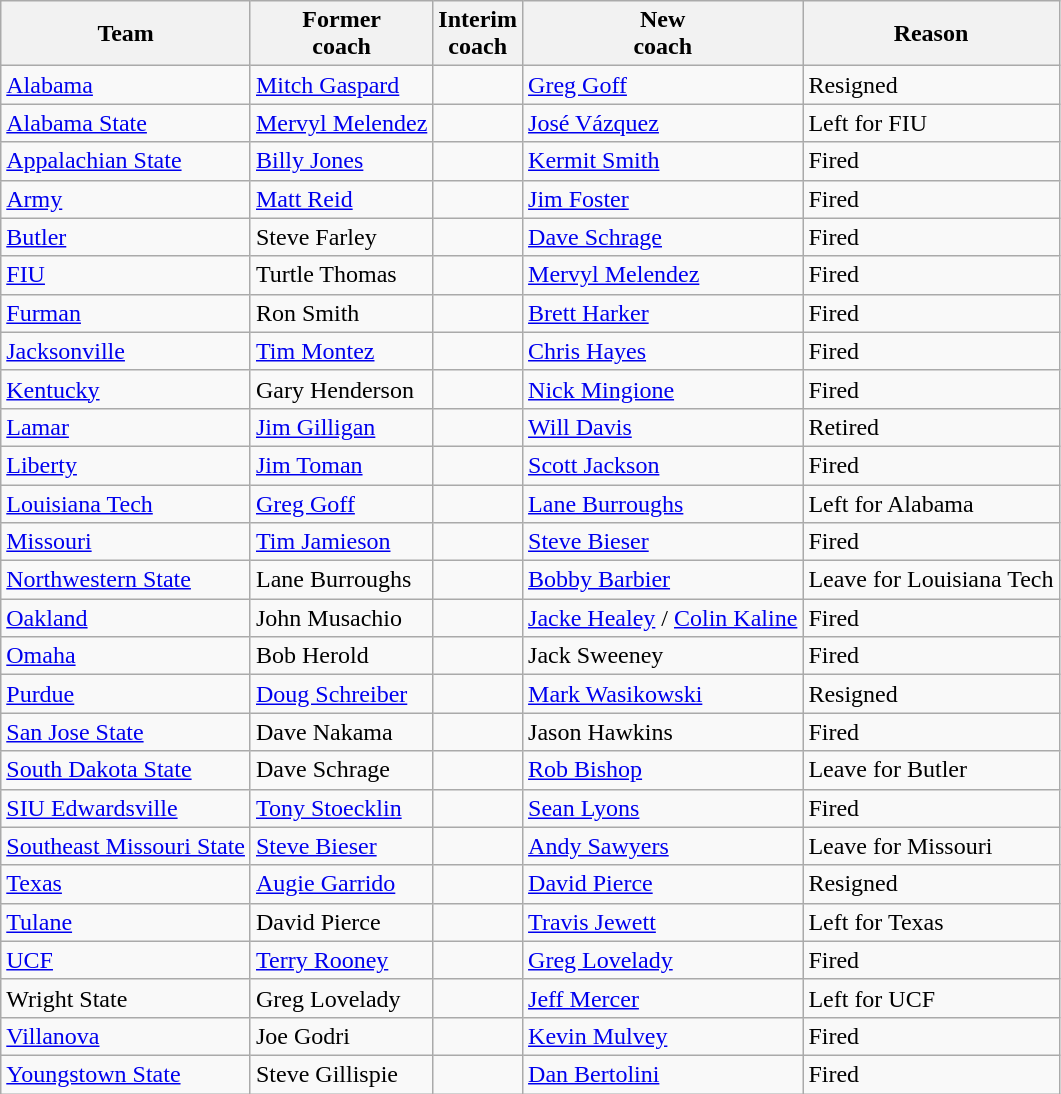<table class="wikitable">
<tr>
<th>Team</th>
<th>Former<br>coach</th>
<th>Interim<br>coach</th>
<th>New<br>coach</th>
<th>Reason</th>
</tr>
<tr>
<td><a href='#'>Alabama</a></td>
<td><a href='#'>Mitch Gaspard</a></td>
<td></td>
<td><a href='#'>Greg Goff</a></td>
<td>Resigned</td>
</tr>
<tr>
<td><a href='#'>Alabama State</a></td>
<td><a href='#'>Mervyl Melendez</a></td>
<td></td>
<td><a href='#'>José Vázquez</a></td>
<td>Left for FIU</td>
</tr>
<tr>
<td><a href='#'>Appalachian State</a></td>
<td><a href='#'>Billy Jones</a></td>
<td></td>
<td><a href='#'>Kermit Smith</a></td>
<td>Fired</td>
</tr>
<tr>
<td><a href='#'>Army</a></td>
<td><a href='#'>Matt Reid</a></td>
<td></td>
<td><a href='#'>Jim Foster</a></td>
<td>Fired</td>
</tr>
<tr>
<td><a href='#'>Butler</a></td>
<td>Steve Farley</td>
<td></td>
<td><a href='#'>Dave Schrage</a></td>
<td>Fired</td>
</tr>
<tr>
<td><a href='#'>FIU</a></td>
<td>Turtle Thomas</td>
<td></td>
<td><a href='#'>Mervyl Melendez</a></td>
<td>Fired</td>
</tr>
<tr>
<td><a href='#'>Furman</a></td>
<td>Ron Smith</td>
<td></td>
<td><a href='#'>Brett Harker</a></td>
<td>Fired</td>
</tr>
<tr>
<td><a href='#'>Jacksonville</a></td>
<td><a href='#'>Tim Montez</a></td>
<td></td>
<td><a href='#'>Chris Hayes</a></td>
<td>Fired</td>
</tr>
<tr>
<td><a href='#'>Kentucky</a></td>
<td>Gary Henderson</td>
<td></td>
<td><a href='#'>Nick Mingione</a></td>
<td>Fired</td>
</tr>
<tr>
<td><a href='#'>Lamar</a></td>
<td><a href='#'>Jim Gilligan</a></td>
<td></td>
<td><a href='#'>Will Davis</a></td>
<td>Retired</td>
</tr>
<tr>
<td><a href='#'>Liberty</a></td>
<td><a href='#'>Jim Toman</a></td>
<td></td>
<td><a href='#'>Scott Jackson</a></td>
<td>Fired</td>
</tr>
<tr>
<td><a href='#'>Louisiana Tech</a></td>
<td><a href='#'>Greg Goff</a></td>
<td></td>
<td><a href='#'>Lane Burroughs</a></td>
<td>Left for Alabama</td>
</tr>
<tr>
<td><a href='#'>Missouri</a></td>
<td><a href='#'>Tim Jamieson</a></td>
<td></td>
<td><a href='#'>Steve Bieser</a></td>
<td>Fired</td>
</tr>
<tr>
<td><a href='#'>Northwestern State</a></td>
<td>Lane Burroughs</td>
<td></td>
<td><a href='#'>Bobby Barbier</a></td>
<td>Leave for Louisiana Tech</td>
</tr>
<tr>
<td><a href='#'>Oakland</a></td>
<td>John Musachio</td>
<td></td>
<td><a href='#'>Jacke Healey</a> / <a href='#'>Colin Kaline</a></td>
<td>Fired</td>
</tr>
<tr>
<td><a href='#'>Omaha</a></td>
<td>Bob Herold</td>
<td></td>
<td>Jack Sweeney</td>
<td>Fired</td>
</tr>
<tr>
<td><a href='#'>Purdue</a></td>
<td><a href='#'>Doug Schreiber</a></td>
<td></td>
<td><a href='#'>Mark Wasikowski</a></td>
<td>Resigned</td>
</tr>
<tr>
<td><a href='#'>San Jose State</a></td>
<td>Dave Nakama</td>
<td></td>
<td>Jason Hawkins</td>
<td>Fired</td>
</tr>
<tr>
<td><a href='#'>South Dakota State</a></td>
<td>Dave Schrage</td>
<td></td>
<td><a href='#'>Rob Bishop</a></td>
<td>Leave for Butler</td>
</tr>
<tr>
<td><a href='#'>SIU Edwardsville</a></td>
<td><a href='#'>Tony Stoecklin</a></td>
<td></td>
<td><a href='#'>Sean Lyons</a></td>
<td>Fired</td>
</tr>
<tr>
<td><a href='#'>Southeast Missouri State</a></td>
<td><a href='#'>Steve Bieser</a></td>
<td></td>
<td><a href='#'>Andy Sawyers</a></td>
<td>Leave for Missouri</td>
</tr>
<tr>
<td><a href='#'>Texas</a></td>
<td><a href='#'>Augie Garrido</a></td>
<td></td>
<td><a href='#'>David Pierce</a></td>
<td>Resigned</td>
</tr>
<tr>
<td><a href='#'>Tulane</a></td>
<td>David Pierce</td>
<td></td>
<td><a href='#'>Travis Jewett</a></td>
<td>Left for Texas</td>
</tr>
<tr>
<td><a href='#'>UCF</a></td>
<td><a href='#'>Terry Rooney</a></td>
<td></td>
<td><a href='#'>Greg Lovelady</a></td>
<td>Fired</td>
</tr>
<tr>
<td>Wright State</td>
<td>Greg Lovelady</td>
<td></td>
<td><a href='#'>Jeff Mercer</a></td>
<td>Left for UCF</td>
</tr>
<tr>
<td><a href='#'>Villanova</a></td>
<td>Joe Godri</td>
<td></td>
<td><a href='#'>Kevin Mulvey</a></td>
<td>Fired</td>
</tr>
<tr>
<td><a href='#'>Youngstown State</a></td>
<td>Steve Gillispie</td>
<td></td>
<td><a href='#'>Dan Bertolini</a></td>
<td>Fired</td>
</tr>
</table>
